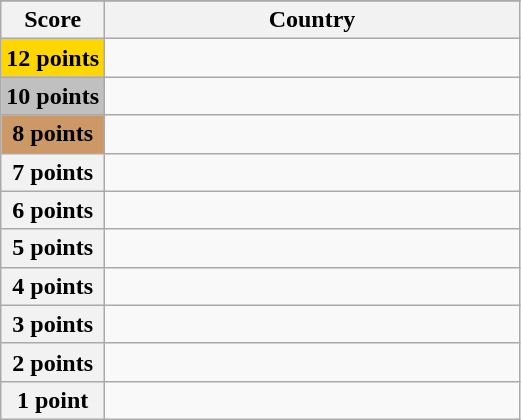<table class="wikitable">
<tr>
</tr>
<tr>
<th scope="col" width="20%">Score</th>
<th scope="col">Country</th>
</tr>
<tr>
<th scope="row" style="background:gold">12 points</th>
<td></td>
</tr>
<tr>
<th scope="row" style="background:silver">10 points</th>
<td></td>
</tr>
<tr>
<th scope="row" style="background:#CC9966">8 points</th>
<td></td>
</tr>
<tr>
<th scope="row">7 points</th>
<td></td>
</tr>
<tr>
<th scope="row">6 points</th>
<td></td>
</tr>
<tr>
<th scope="row">5 points</th>
<td></td>
</tr>
<tr>
<th scope="row">4 points</th>
<td></td>
</tr>
<tr>
<th scope="row">3 points</th>
<td></td>
</tr>
<tr>
<th scope="row">2 points</th>
<td></td>
</tr>
<tr>
<th scope="row">1 point</th>
<td></td>
</tr>
</table>
